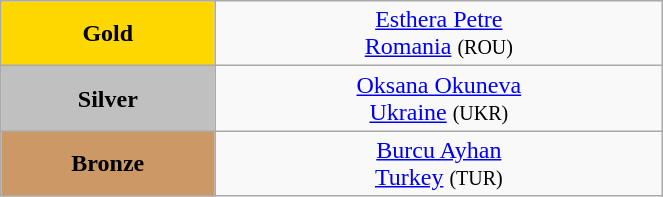<table class="wikitable" style=" text-align:center; " width="35%">
<tr>
<td bgcolor="gold"><strong>Gold</strong></td>
<td> <a href='#'>Esthera Petre</a><br><a href='#'>Romania</a> <small>(ROU)</small></td>
</tr>
<tr>
<td bgcolor="silver"><strong>Silver</strong></td>
<td> <a href='#'>Oksana Okuneva</a><br><a href='#'>Ukraine</a> <small>(UKR)</small></td>
</tr>
<tr>
<td bgcolor="CC9966"><strong>Bronze</strong></td>
<td> <a href='#'>Burcu Ayhan</a><br><a href='#'>Turkey</a> <small>(TUR)</small></td>
</tr>
</table>
